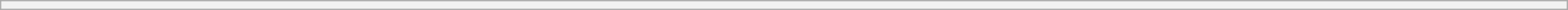<table class="wikitable" style="margin-bottom: -15px; font-size: 95%; width:100%">
<tr>
<th></th>
</tr>
</table>
